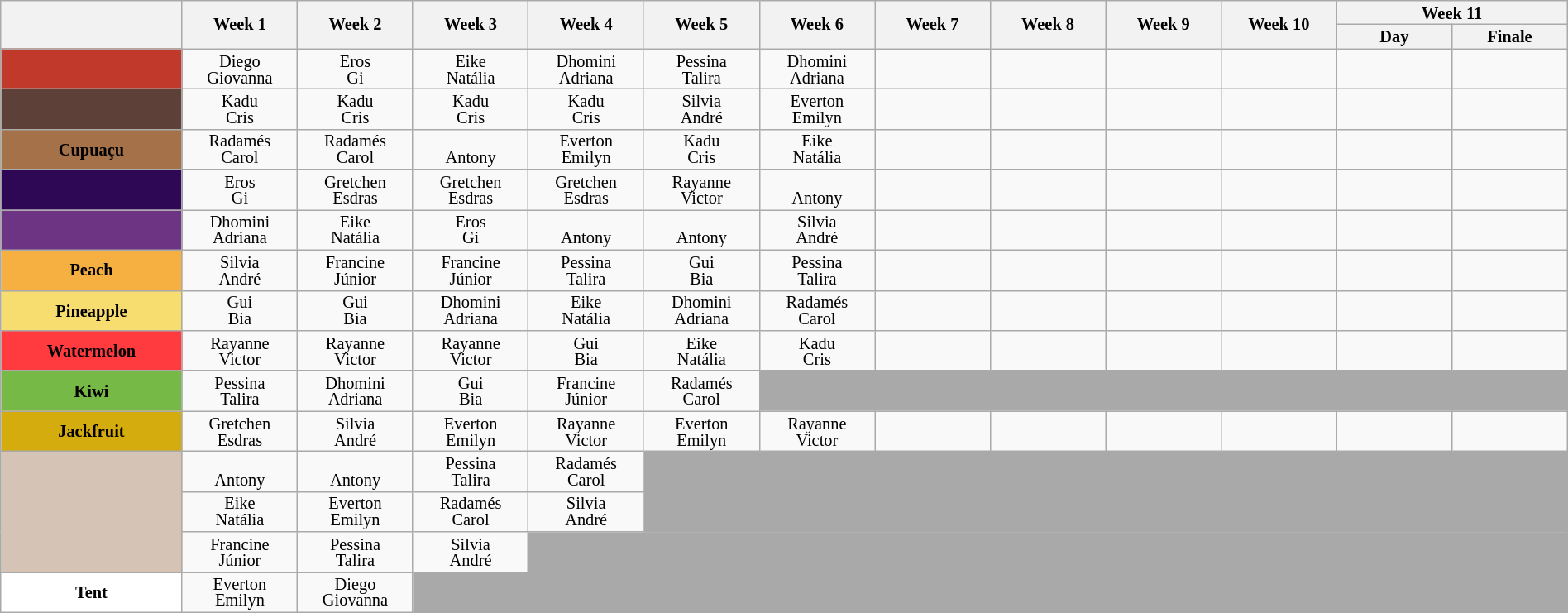<table class="wikitable" style="text-align:center; font-size:85%; width:100%; line-height:13px;">
<tr>
<th rowspan=2 width="11%"></th>
<th rowspan=2 width="07%">Week 1</th>
<th rowspan=2 width="07%">Week 2</th>
<th rowspan=2 width="07%">Week 3</th>
<th rowspan=2 width="07%">Week 4</th>
<th rowspan=2 width="07%">Week 5</th>
<th rowspan=2 width="07%">Week 6</th>
<th rowspan=2 width="07%">Week 7</th>
<th rowspan=2 width="07%">Week 8</th>
<th rowspan=2 width="07%">Week 9</th>
<th rowspan=2 width="07%">Week 10</th>
<th colspan=2 width="14%">Week 11</th>
</tr>
<tr>
<th width="07%">Day</th>
<th width="07%">Finale</th>
</tr>
<tr>
<td bgcolor=C0392B><strong></strong></td>
<td>Diego<br>Giovanna</td>
<td>Eros<br>Gi</td>
<td>Eike<br>Natália</td>
<td>Dhomini<br>Adriana</td>
<td>Pessina<br>Talira</td>
<td>Dhomini<br>Adriana</td>
<td></td>
<td></td>
<td></td>
<td></td>
<td></td>
<td></td>
</tr>
<tr>
<td bgcolor=#5D4037><strong></strong></td>
<td>Kadu<br>Cris</td>
<td>Kadu<br>Cris</td>
<td>Kadu<br>Cris</td>
<td>Kadu<br>Cris</td>
<td>Silvia<br>André</td>
<td>Everton<br>Emilyn</td>
<td></td>
<td></td>
<td></td>
<td></td>
<td></td>
<td></td>
</tr>
<tr>
<td bgcolor=#A47149><strong>Cupuaçu<br></strong></td>
<td>Radamés<br>Carol</td>
<td>Radamés<br>Carol</td>
<td><br>Antony</td>
<td>Everton<br>Emilyn</td>
<td>Kadu<br>Cris</td>
<td>Eike<br>Natália</td>
<td></td>
<td></td>
<td></td>
<td></td>
<td></td>
<td></td>
</tr>
<tr>
<td bgcolor=#2E0854><strong></strong></td>
<td>Eros<br>Gi</td>
<td>Gretchen<br>Esdras</td>
<td>Gretchen<br>Esdras</td>
<td>Gretchen<br>Esdras</td>
<td>Rayanne<br>Victor</td>
<td><br>Antony</td>
<td></td>
<td></td>
<td></td>
<td></td>
<td></td>
<td></td>
</tr>
<tr>
<td bgcolor="#6C3483"><strong></strong></td>
<td>Dhomini<br>Adriana</td>
<td>Eike<br>Natália</td>
<td>Eros<br>Gi</td>
<td><br>Antony</td>
<td><br>Antony</td>
<td>Silvia<br>André</td>
<td></td>
<td></td>
<td></td>
<td></td>
<td></td>
<td></td>
</tr>
<tr>
<td bgcolor="#F5B041"><strong>Peach</strong></td>
<td>Silvia<br>André</td>
<td>Francine<br>Júnior</td>
<td>Francine<br>Júnior</td>
<td>Pessina<br>Talira</td>
<td>Gui<br>Bia</td>
<td>Pessina<br>Talira</td>
<td></td>
<td></td>
<td></td>
<td></td>
<td></td>
<td></td>
</tr>
<tr>
<td bgcolor="#F7DC6F"><strong>Pineapple</strong></td>
<td>Gui<br>Bia</td>
<td>Gui<br>Bia</td>
<td>Dhomini<br>Adriana</td>
<td>Eike<br>Natália</td>
<td>Dhomini<br>Adriana</td>
<td>Radamés<br>Carol</td>
<td></td>
<td></td>
<td></td>
<td></td>
<td></td>
<td></td>
</tr>
<tr>
<td bgcolor="#FF3B3F"><strong>Watermelon</strong></td>
<td>Rayanne<br>Victor</td>
<td>Rayanne<br>Victor</td>
<td>Rayanne<br>Victor</td>
<td>Gui<br>Bia</td>
<td>Eike<br>Natália</td>
<td>Kadu<br>Cris</td>
<td></td>
<td></td>
<td></td>
<td></td>
<td></td>
<td></td>
</tr>
<tr>
<td bgcolor="#76B947"><strong>Kiwi<br></strong></td>
<td>Pessina<br>Talira</td>
<td>Dhomini<br>Adriana</td>
<td>Gui<br>Bia</td>
<td>Francine<br>Júnior</td>
<td>Radamés<br>Carol</td>
<td colspan="7" bgcolor="A9A9A9"></td>
</tr>
<tr>
<td bgcolor="#D4AC0D"><strong>Jackfruit<br></strong></td>
<td>Gretchen<br>Esdras</td>
<td>Silvia<br>André</td>
<td>Everton<br>Emilyn</td>
<td>Rayanne<br>Victor</td>
<td>Everton<br>Emilyn</td>
<td>Rayanne<br>Victor</td>
<td></td>
<td></td>
<td></td>
<td></td>
<td></td>
<td></td>
</tr>
<tr>
<td rowspan=3 bgcolor=#D5C4B6><strong></strong></td>
<td><br>Antony</td>
<td><br>Antony</td>
<td>Pessina<br>Talira</td>
<td>Radamés<br>Carol</td>
<td colspan="8" bgcolor="A9A9A9"></td>
</tr>
<tr>
<td>Eike<br>Natália</td>
<td>Everton<br>Emilyn</td>
<td>Radamés<br>Carol</td>
<td>Silvia<br>André</td>
<td colspan="8" bgcolor="A9A9A9"></td>
</tr>
<tr>
<td>Francine<br>Júnior</td>
<td>Pessina<br>Talira</td>
<td>Silvia<br>André</td>
<td colspan="9" bgcolor="A9A9A9"></td>
</tr>
<tr>
<td bgcolor=#FFFFFF><strong>Tent</strong></td>
<td>Everton<br>Emilyn</td>
<td>Diego<br>Giovanna</td>
<td colspan="10" bgcolor="A9A9A9"></td>
</tr>
</table>
